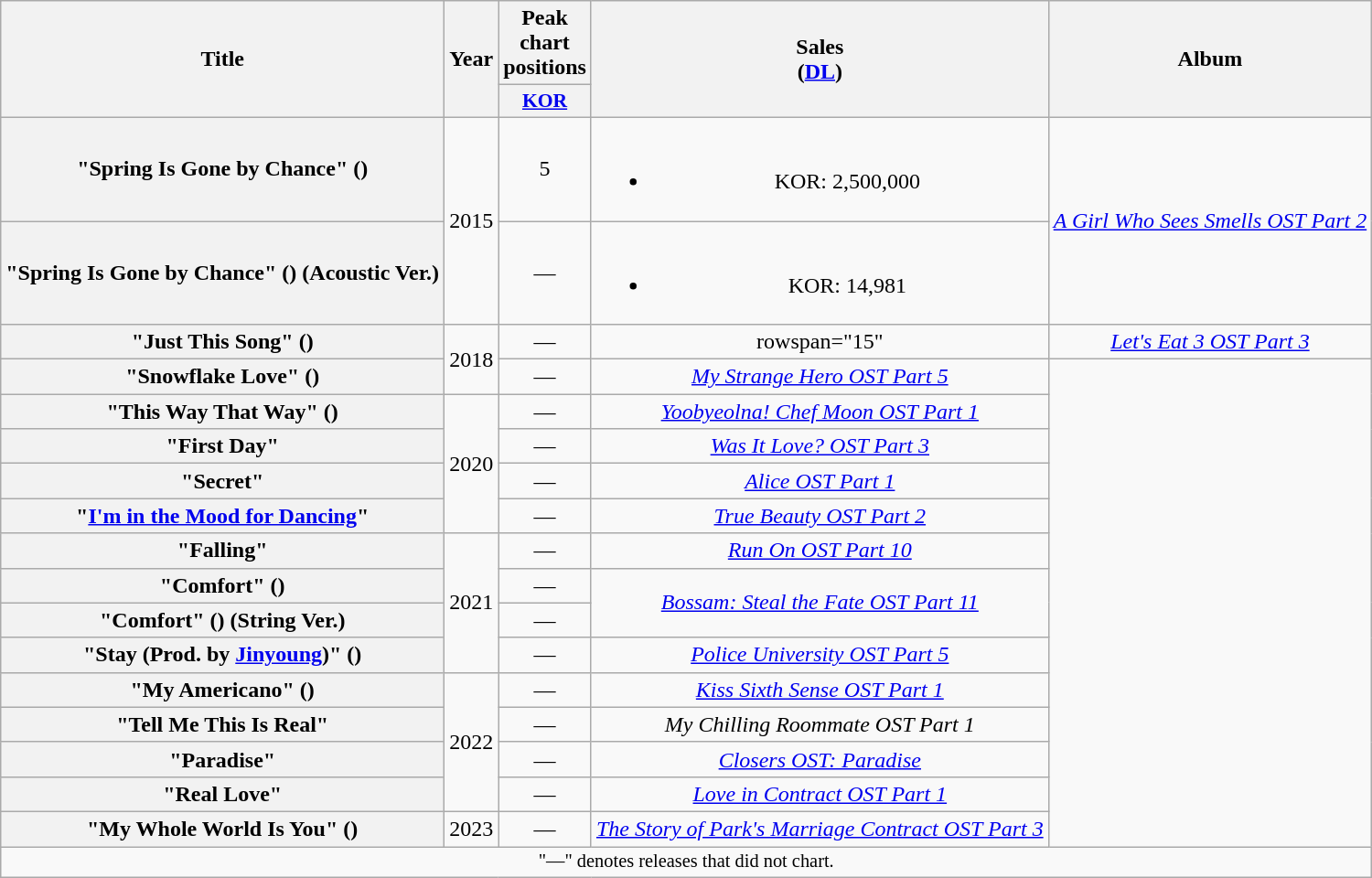<table class="wikitable plainrowheaders" style="text-align:center">
<tr>
<th scope="col" rowspan="2">Title</th>
<th scope="col" rowspan="2">Year</th>
<th scope="col">Peak chart positions</th>
<th scope="col" rowspan="2">Sales<br>(<a href='#'>DL</a>)</th>
<th scope="col" rowspan="2">Album</th>
</tr>
<tr>
<th scope="col" style="font-size:90%; width:2.5em"><a href='#'>KOR</a><br></th>
</tr>
<tr>
<th scope="row">"Spring Is Gone by Chance" ()<br></th>
<td rowspan="2">2015</td>
<td>5</td>
<td><br><ul><li>KOR: 2,500,000</li></ul></td>
<td rowspan="2"><em><a href='#'>A Girl Who Sees Smells OST Part 2</a></em></td>
</tr>
<tr>
<th scope="row">"Spring Is Gone by Chance" () (Acoustic Ver.)<br></th>
<td>—</td>
<td><br><ul><li>KOR: 14,981</li></ul></td>
</tr>
<tr>
<th scope="row">"Just This Song" ()</th>
<td rowspan="2">2018</td>
<td>—</td>
<td>rowspan="15" </td>
<td><em><a href='#'>Let's Eat 3 OST Part 3</a></em></td>
</tr>
<tr>
<th scope="row">"Snowflake Love" ()</th>
<td>—</td>
<td><em><a href='#'>My Strange Hero OST Part 5</a></em></td>
</tr>
<tr>
<th scope="row">"This Way That Way" ()</th>
<td rowspan="4">2020</td>
<td>—</td>
<td><em><a href='#'>Yoobyeolna! Chef Moon OST Part 1</a></em></td>
</tr>
<tr>
<th scope="row">"First Day"</th>
<td>—</td>
<td><em><a href='#'>Was It Love? OST Part 3</a></em></td>
</tr>
<tr>
<th scope="row">"Secret"<br></th>
<td>—</td>
<td><em><a href='#'>Alice OST Part 1</a></em></td>
</tr>
<tr>
<th scope="row">"<a href='#'>I'm in the Mood for Dancing</a>"</th>
<td>—</td>
<td><em><a href='#'>True Beauty OST Part 2</a></em></td>
</tr>
<tr>
<th scope="row">"Falling"</th>
<td rowspan="4">2021</td>
<td>—</td>
<td><em><a href='#'>Run On OST Part 10</a></em></td>
</tr>
<tr>
<th scope="row">"Comfort" ()</th>
<td>—</td>
<td rowspan="2"><em><a href='#'>Bossam: Steal the Fate OST Part 11</a></em></td>
</tr>
<tr>
<th scope="row">"Comfort" () (String Ver.)</th>
<td>—</td>
</tr>
<tr>
<th scope="row">"Stay (Prod. by <a href='#'>Jinyoung</a>)" ()</th>
<td>—</td>
<td><em><a href='#'>Police University OST Part 5</a></em></td>
</tr>
<tr>
<th scope="row">"My Americano" ()</th>
<td rowspan="4">2022</td>
<td>—</td>
<td><em><a href='#'>Kiss Sixth Sense OST Part 1</a></em></td>
</tr>
<tr>
<th scope="row">"Tell Me This Is Real"</th>
<td>—</td>
<td><em>My Chilling Roommate OST Part 1</em></td>
</tr>
<tr>
<th scope="row">"Paradise"</th>
<td>—</td>
<td><em><a href='#'>Closers OST: Paradise</a></em></td>
</tr>
<tr>
<th scope="row">"Real Love"</th>
<td>—</td>
<td><em><a href='#'>Love in Contract OST Part 1</a></em></td>
</tr>
<tr>
<th scope="row">"My Whole World Is You" ()</th>
<td>2023</td>
<td>—</td>
<td><em><a href='#'>The Story of Park's Marriage Contract OST Part 3</a></em></td>
</tr>
<tr>
<td colspan="5" style="font-size:85%">"—" denotes releases that did not chart.</td>
</tr>
</table>
